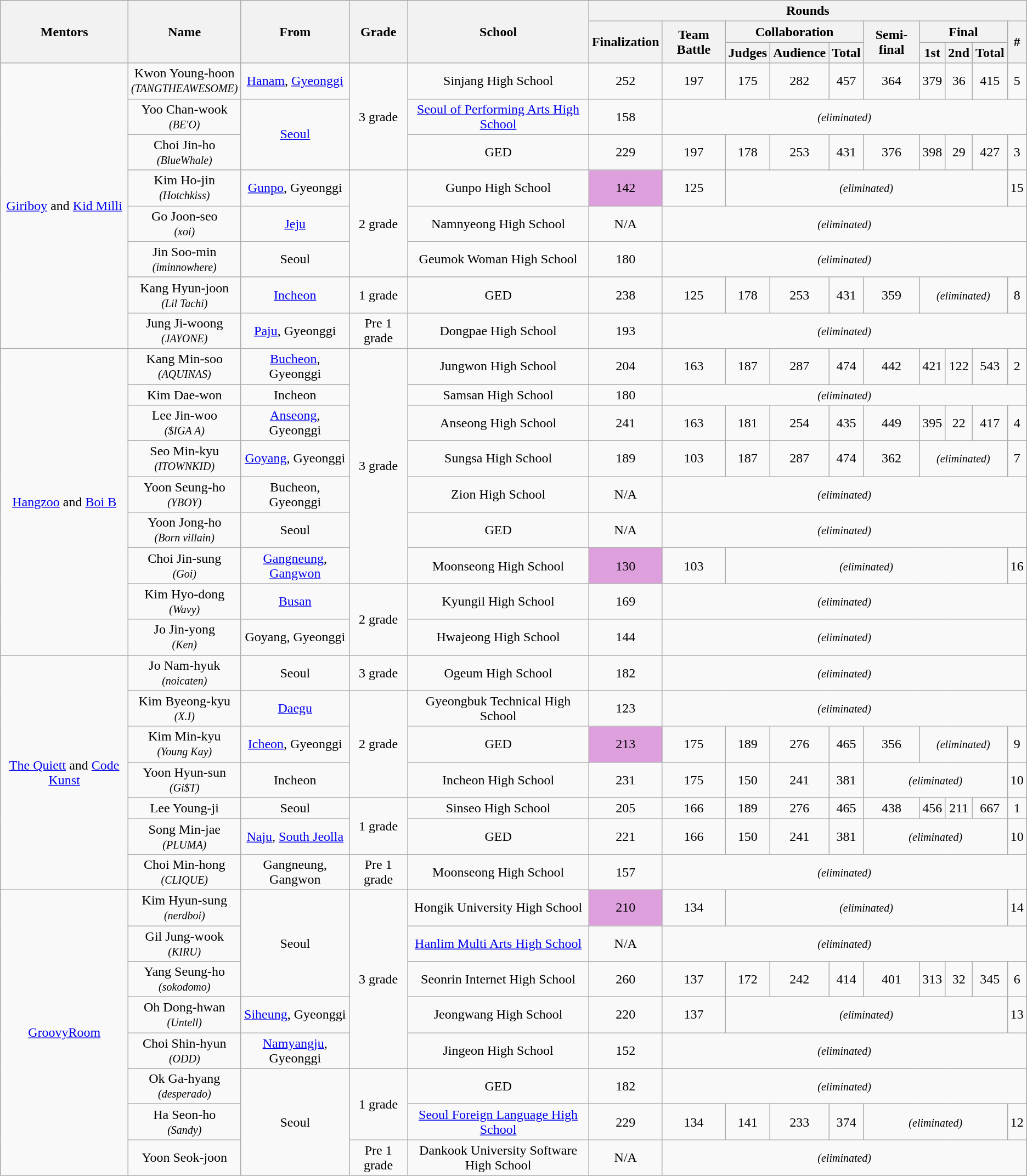<table class="wikitable sortable" style="text-align:center;">
<tr>
<th rowspan="3">Mentors</th>
<th rowspan="3">Name</th>
<th rowspan="3">From</th>
<th rowspan="3">Grade</th>
<th rowspan="3">School</th>
<th colspan="10">Rounds</th>
</tr>
<tr>
<th rowspan="2">Finalization</th>
<th rowspan="2">Team Battle</th>
<th colspan="3">Collaboration</th>
<th rowspan="2">Semi-final</th>
<th colspan="3">Final</th>
<th rowspan="2">#</th>
</tr>
<tr>
<th>Judges</th>
<th>Audience</th>
<th>Total</th>
<th>1st</th>
<th>2nd</th>
<th>Total</th>
</tr>
<tr>
<td rowspan="8"><a href='#'>Giriboy</a> and <a href='#'>Kid Milli</a></td>
<td>Kwon Young-hoon<br><small><em>(TANGTHEAWESOME)</em></small></td>
<td><a href='#'>Hanam</a>, <a href='#'>Gyeonggi</a></td>
<td rowspan="3">3 grade</td>
<td>Sinjang High School</td>
<td>252</td>
<td>197</td>
<td>175</td>
<td>282</td>
<td>457</td>
<td>364 </td>
<td>379</td>
<td>36</td>
<td>415</td>
<td>5</td>
</tr>
<tr>
<td>Yoo Chan-wook<br><small><em>(BE'O)</em></small></td>
<td rowspan="2"><a href='#'>Seoul</a></td>
<td><a href='#'>Seoul of Performing Arts High School</a></td>
<td>158</td>
<td colspan="9"><em><small>(eliminated)</small></em></td>
</tr>
<tr>
<td>Choi Jin-ho<br><small><em>(BlueWhale)</em></small></td>
<td>GED</td>
<td>229</td>
<td>197</td>
<td>178</td>
<td>253</td>
<td>431</td>
<td>376</td>
<td>398</td>
<td>29</td>
<td>427</td>
<td>3</td>
</tr>
<tr>
<td>Kim Ho-jin<br><small><em>(Hotchkiss)</em></small></td>
<td><a href='#'>Gunpo</a>, Gyeonggi</td>
<td rowspan="3">2 grade</td>
<td>Gunpo High School</td>
<td bgcolor="#DDA0DD">142</td>
<td>125</td>
<td colspan="7"><em><small>(eliminated)</small></em></td>
<td>15</td>
</tr>
<tr>
<td>Go Joon-seo<br><em><small>(xoi)</small></em></td>
<td><a href='#'>Jeju</a></td>
<td>Namnyeong High School</td>
<td>N/A</td>
<td colspan="9"><em><small>(eliminated)</small></em></td>
</tr>
<tr>
<td>Jin Soo-min<br><small><em>(iminnowhere)</em></small></td>
<td>Seoul</td>
<td>Geumok Woman High School</td>
<td>180</td>
<td colspan="9"><em><small>(eliminated)</small></em></td>
</tr>
<tr>
<td>Kang Hyun-joon<br><small><em>(Lil Tachi)</em></small></td>
<td><a href='#'>Incheon</a></td>
<td>1 grade</td>
<td>GED</td>
<td>238</td>
<td>125</td>
<td>178</td>
<td>253</td>
<td>431</td>
<td>359</td>
<td colspan="3"><em><small>(eliminated)</small></em></td>
<td>8</td>
</tr>
<tr>
<td>Jung Ji-woong<br><small><em>(JAYONE)</em></small></td>
<td><a href='#'>Paju</a>, Gyeonggi</td>
<td>Pre 1 grade</td>
<td>Dongpae High School</td>
<td>193</td>
<td colspan="9"><em><small>(eliminated)</small></em></td>
</tr>
<tr>
<td rowspan="9"><a href='#'>Hangzoo</a> and <a href='#'>Boi B</a></td>
<td>Kang Min-soo <br><small><em>(AQUINAS)</em></small></td>
<td><a href='#'>Bucheon</a>, Gyeonggi</td>
<td rowspan="7">3 grade</td>
<td>Jungwon High School</td>
<td>204</td>
<td>163</td>
<td>187</td>
<td>287</td>
<td>474</td>
<td>442</td>
<td>421</td>
<td>122</td>
<td>543</td>
<td>2</td>
</tr>
<tr>
<td>Kim Dae-won</td>
<td>Incheon</td>
<td>Samsan High School</td>
<td>180</td>
<td colspan="9"><em><small>(eliminated)</small></em></td>
</tr>
<tr>
<td>Lee Jin-woo<br><small><em>($IGA A)</em></small></td>
<td><a href='#'>Anseong</a>, Gyeonggi</td>
<td>Anseong High School</td>
<td>241</td>
<td>163</td>
<td>181</td>
<td>254</td>
<td>435</td>
<td>449</td>
<td>395</td>
<td>22</td>
<td>417</td>
<td>4</td>
</tr>
<tr>
<td>Seo Min-kyu<br><small><em>(ITOWNKID)</em></small></td>
<td><a href='#'>Goyang</a>, Gyeonggi</td>
<td>Sungsa High School</td>
<td>189</td>
<td>103</td>
<td>187</td>
<td>287</td>
<td>474</td>
<td>362</td>
<td colspan="3"><em><small>(eliminated)</small></em></td>
<td>7</td>
</tr>
<tr>
<td>Yoon Seung-ho<br><small><em>(YBOY)</em></small></td>
<td>Bucheon, Gyeonggi</td>
<td>Zion High School</td>
<td>N/A</td>
<td colspan="9"><em><small>(eliminated)</small></em></td>
</tr>
<tr>
<td>Yoon Jong-ho<br><small><em>(Born villain)</em></small></td>
<td>Seoul</td>
<td>GED</td>
<td>N/A</td>
<td colspan="9"><em><small>(eliminated)</small></em></td>
</tr>
<tr>
<td>Choi Jin-sung<br><small><em>(Goi)</em></small></td>
<td><a href='#'>Gangneung</a>, <a href='#'>Gangwon</a></td>
<td>Moonseong High School</td>
<td bgcolor="#DDA0DD">130</td>
<td>103</td>
<td colspan="7"><em><small>(eliminated)</small></em></td>
<td>16</td>
</tr>
<tr>
<td>Kim Hyo-dong<br><small><em>(Wavy)</em></small></td>
<td><a href='#'>Busan</a></td>
<td rowspan="2">2 grade</td>
<td>Kyungil High School</td>
<td>169</td>
<td colspan="9"><em><small>(eliminated)</small></em></td>
</tr>
<tr>
<td>Jo Jin-yong<br><small><em>(Ken)</em></small></td>
<td>Goyang, Gyeonggi</td>
<td>Hwajeong High School</td>
<td>144</td>
<td colspan="9"><em><small>(eliminated)</small></em></td>
</tr>
<tr>
<td rowspan="7"><a href='#'>The Quiett</a> and <a href='#'>Code Kunst</a></td>
<td>Jo Nam-hyuk<br><small><em>(noicaten)</em></small></td>
<td>Seoul</td>
<td>3 grade</td>
<td>Ogeum High School</td>
<td>182</td>
<td colspan="9"><em><small>(eliminated)</small></em></td>
</tr>
<tr>
<td>Kim Byeong-kyu<br><small><em>(X.I)</em></small></td>
<td><a href='#'>Daegu</a></td>
<td rowspan="3">2 grade</td>
<td>Gyeongbuk Technical High School</td>
<td>123</td>
<td colspan="9"><em><small>(eliminated)</small></em></td>
</tr>
<tr>
<td>Kim Min-kyu<br><small><em>(Young Kay)</em></small></td>
<td><a href='#'>Icheon</a>, Gyeonggi</td>
<td>GED</td>
<td bgcolor="#DDA0DD">213</td>
<td>175</td>
<td>189</td>
<td>276</td>
<td>465</td>
<td>356</td>
<td colspan="3"><em><small>(eliminated)</small></em></td>
<td>9</td>
</tr>
<tr>
<td>Yoon Hyun-sun<br><small><em>(Gi$T)</em></small></td>
<td>Incheon</td>
<td>Incheon High School</td>
<td>231</td>
<td>175</td>
<td>150</td>
<td>241</td>
<td>381</td>
<td colspan="4"><em><small>(eliminated)</small></em></td>
<td>10</td>
</tr>
<tr>
<td>Lee Young-ji </td>
<td>Seoul</td>
<td rowspan="2">1 grade</td>
<td>Sinseo High School</td>
<td>205</td>
<td>166</td>
<td>189</td>
<td>276</td>
<td>465</td>
<td>438</td>
<td>456</td>
<td>211</td>
<td>667</td>
<td>1</td>
</tr>
<tr>
<td>Song Min-jae<br><small><em>(PLUMA)</em></small></td>
<td><a href='#'>Naju</a>, <a href='#'>South Jeolla</a></td>
<td>GED</td>
<td>221</td>
<td>166</td>
<td>150</td>
<td>241</td>
<td>381</td>
<td colspan="4"><em><small>(eliminated)</small></em></td>
<td>10</td>
</tr>
<tr>
<td>Choi Min-hong<br><small><em>(CLIQUE)</em></small></td>
<td>Gangneung, Gangwon</td>
<td>Pre 1 grade</td>
<td>Moonseong High School</td>
<td>157</td>
<td colspan="9"><em><small>(eliminated)</small></em></td>
</tr>
<tr>
<td rowspan="8"><a href='#'>GroovyRoom</a></td>
<td>Kim Hyun-sung<br><small><em>(nerdboi)</em></small></td>
<td rowspan="3">Seoul</td>
<td rowspan="5">3 grade</td>
<td>Hongik University High School</td>
<td bgcolor="#DDA0DD">210</td>
<td>134</td>
<td colspan="7"><em><small>(eliminated)</small></em></td>
<td>14</td>
</tr>
<tr>
<td>Gil Jung-wook<br><small><em>(KIRU)</em></small></td>
<td><a href='#'>Hanlim Multi Arts High School</a></td>
<td>N/A</td>
<td colspan="9"><em><small>(eliminated)</small></em></td>
</tr>
<tr>
<td>Yang Seung-ho <br><small><em>(sokodomo)</em></small></td>
<td>Seonrin Internet High School</td>
<td>260</td>
<td>137</td>
<td>172</td>
<td>242</td>
<td>414</td>
<td>401</td>
<td>313</td>
<td>32</td>
<td>345</td>
<td>6</td>
</tr>
<tr>
<td>Oh Dong-hwan<br><small><em>(Untell)</em></small></td>
<td><a href='#'>Siheung</a>, Gyeonggi</td>
<td>Jeongwang High School</td>
<td>220</td>
<td>137</td>
<td colspan="7"><em><small>(eliminated)</small></em></td>
<td>13</td>
</tr>
<tr>
<td>Choi Shin-hyun<br><small><em>(ODD)</em></small></td>
<td><a href='#'>Namyangju</a>, Gyeonggi</td>
<td>Jingeon High School</td>
<td>152</td>
<td colspan="9"><em><small>(eliminated)</small></em></td>
</tr>
<tr>
<td>Ok Ga-hyang<br><small><em>(desperado)</em></small></td>
<td rowspan="3">Seoul</td>
<td rowspan="2">1 grade</td>
<td>GED</td>
<td>182</td>
<td colspan="9"><em><small>(eliminated)</small></em></td>
</tr>
<tr>
<td>Ha Seon-ho  <br><small><em>(Sandy)</em></small></td>
<td><a href='#'>Seoul Foreign Language High School</a></td>
<td>229</td>
<td>134</td>
<td>141</td>
<td>233</td>
<td>374</td>
<td colspan="4"><em><small>(eliminated)</small></em></td>
<td>12</td>
</tr>
<tr>
<td>Yoon Seok-joon</td>
<td>Pre 1 grade</td>
<td>Dankook University Software High School</td>
<td>N/A</td>
<td colspan="9"><em><small>(eliminated)</small></em></td>
</tr>
</table>
